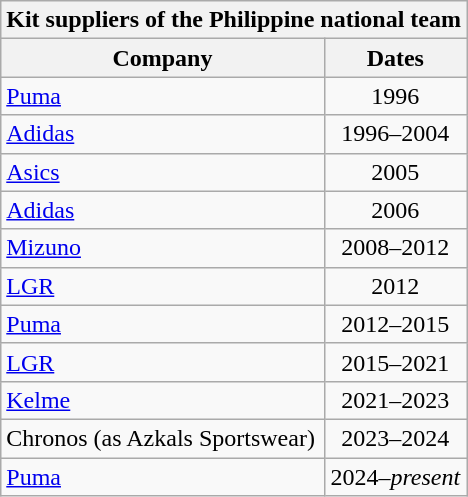<table class="wikitable floatleft">
<tr>
<th colspan="2">Kit suppliers of the Philippine national team</th>
</tr>
<tr>
<th>Company</th>
<th>Dates</th>
</tr>
<tr>
<td> <a href='#'>Puma</a></td>
<td align=center>1996</td>
</tr>
<tr>
<td> <a href='#'>Adidas</a></td>
<td align=center>1996–2004</td>
</tr>
<tr>
<td> <a href='#'>Asics</a></td>
<td align=center>2005</td>
</tr>
<tr>
<td> <a href='#'>Adidas</a></td>
<td align=center>2006</td>
</tr>
<tr>
<td> <a href='#'>Mizuno</a></td>
<td align=center>2008–2012</td>
</tr>
<tr>
<td> <a href='#'>LGR</a></td>
<td align=center>2012</td>
</tr>
<tr>
<td> <a href='#'>Puma</a></td>
<td align=center>2012–2015</td>
</tr>
<tr>
<td> <a href='#'>LGR</a></td>
<td align=center>2015–2021</td>
</tr>
<tr>
<td> <a href='#'>Kelme</a></td>
<td align=center>2021–2023</td>
</tr>
<tr>
<td> Chronos (as Azkals Sportswear)</td>
<td align=center>2023–2024</td>
</tr>
<tr>
<td> <a href='#'>Puma</a></td>
<td align=center>2024–<em>present</em></td>
</tr>
</table>
